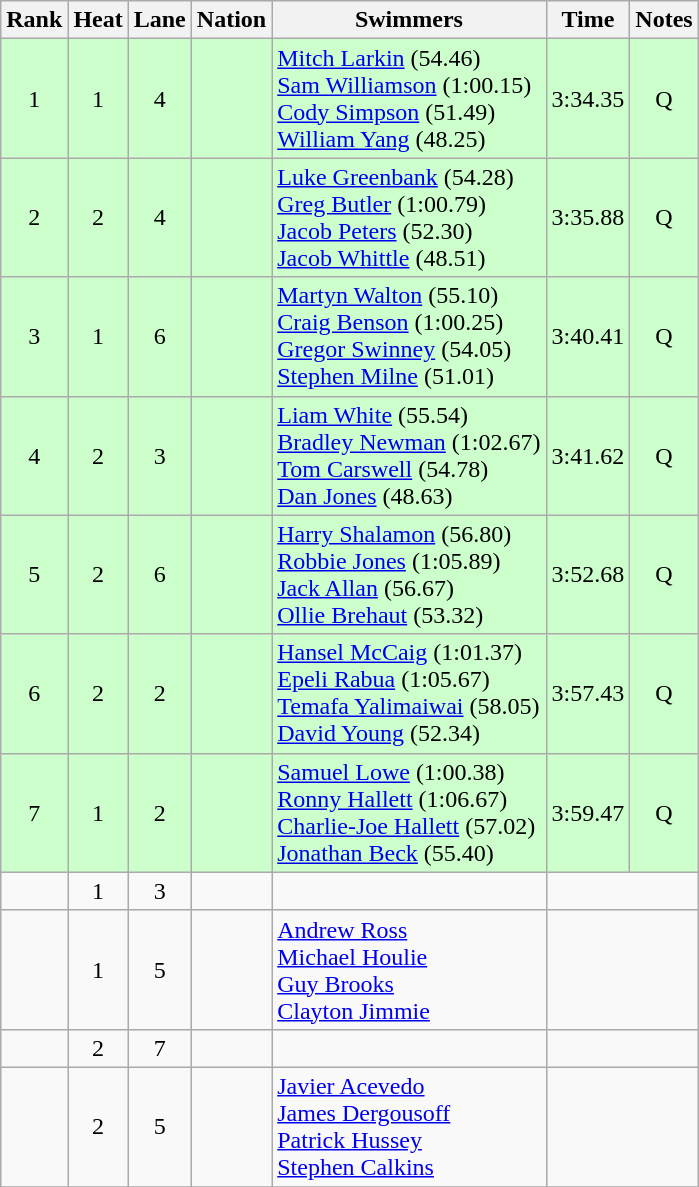<table class="wikitable sortable" style="text-align:center">
<tr>
<th>Rank</th>
<th>Heat</th>
<th>Lane</th>
<th>Nation</th>
<th>Swimmers</th>
<th>Time</th>
<th>Notes</th>
</tr>
<tr bgcolor=ccffcc>
<td>1</td>
<td>1</td>
<td>4</td>
<td align=left></td>
<td align="left"><a href='#'>Mitch Larkin</a> (54.46)<br><a href='#'>Sam Williamson</a> (1:00.15)<br><a href='#'>Cody Simpson</a> (51.49)<br><a href='#'>William Yang</a> (48.25)</td>
<td>3:34.35</td>
<td>Q</td>
</tr>
<tr bgcolor=ccffcc>
<td>2</td>
<td>2</td>
<td>4</td>
<td align=left></td>
<td align="left"><a href='#'>Luke Greenbank</a> (54.28)<br><a href='#'>Greg Butler</a> (1:00.79)<br><a href='#'>Jacob Peters</a> (52.30)<br><a href='#'>Jacob Whittle</a> (48.51)</td>
<td>3:35.88</td>
<td>Q</td>
</tr>
<tr bgcolor=ccffcc>
<td>3</td>
<td>1</td>
<td>6</td>
<td align=left></td>
<td align="left"><a href='#'>Martyn Walton</a> (55.10)<br><a href='#'>Craig Benson</a> (1:00.25)<br><a href='#'>Gregor Swinney</a> (54.05)<br><a href='#'>Stephen Milne</a> (51.01)</td>
<td>3:40.41</td>
<td>Q</td>
</tr>
<tr bgcolor=ccffcc>
<td>4</td>
<td>2</td>
<td>3</td>
<td align=left></td>
<td align="left"><a href='#'>Liam White</a> (55.54)<br><a href='#'>Bradley Newman</a> (1:02.67)<br><a href='#'>Tom Carswell</a> (54.78)<br><a href='#'>Dan Jones</a> (48.63)</td>
<td>3:41.62</td>
<td>Q</td>
</tr>
<tr bgcolor=ccffcc>
<td>5</td>
<td>2</td>
<td>6</td>
<td align=left></td>
<td align="left"><a href='#'>Harry Shalamon</a> (56.80)<br><a href='#'>Robbie Jones</a> (1:05.89)<br><a href='#'>Jack Allan</a> (56.67)<br><a href='#'>Ollie Brehaut</a> (53.32)</td>
<td>3:52.68</td>
<td>Q</td>
</tr>
<tr bgcolor=ccffcc>
<td>6</td>
<td>2</td>
<td>2</td>
<td align=left></td>
<td align="left"><a href='#'>Hansel McCaig</a> (1:01.37)<br><a href='#'>Epeli Rabua</a> (1:05.67)<br><a href='#'>Temafa Yalimaiwai</a> (58.05)<br><a href='#'>David Young</a> (52.34)</td>
<td>3:57.43</td>
<td>Q</td>
</tr>
<tr bgcolor=ccffcc>
<td>7</td>
<td>1</td>
<td>2</td>
<td align=left></td>
<td align="left"><a href='#'>Samuel Lowe</a> (1:00.38)<br><a href='#'>Ronny Hallett</a> (1:06.67)<br><a href='#'>Charlie-Joe Hallett</a> (57.02)<br><a href='#'>Jonathan Beck</a> (55.40)</td>
<td>3:59.47</td>
<td>Q</td>
</tr>
<tr>
<td></td>
<td>1</td>
<td>3</td>
<td align=left></td>
<td align="left"></td>
<td colspan=2></td>
</tr>
<tr>
<td></td>
<td>1</td>
<td>5</td>
<td align=left></td>
<td align="left"><a href='#'>Andrew Ross</a> <br><a href='#'>Michael Houlie </a> <br><a href='#'>Guy Brooks</a><br><a href='#'>Clayton Jimmie</a></td>
<td colspan=2></td>
</tr>
<tr>
<td></td>
<td>2</td>
<td>7</td>
<td align=left></td>
<td align="left"></td>
<td colspan=2></td>
</tr>
<tr>
<td></td>
<td>2</td>
<td>5</td>
<td align=left></td>
<td align="left"><a href='#'>Javier Acevedo</a> <br><a href='#'>James Dergousoff</a> <br><a href='#'>Patrick Hussey</a><br><a href='#'>Stephen Calkins</a></td>
<td colspan=2></td>
</tr>
<tr>
</tr>
</table>
